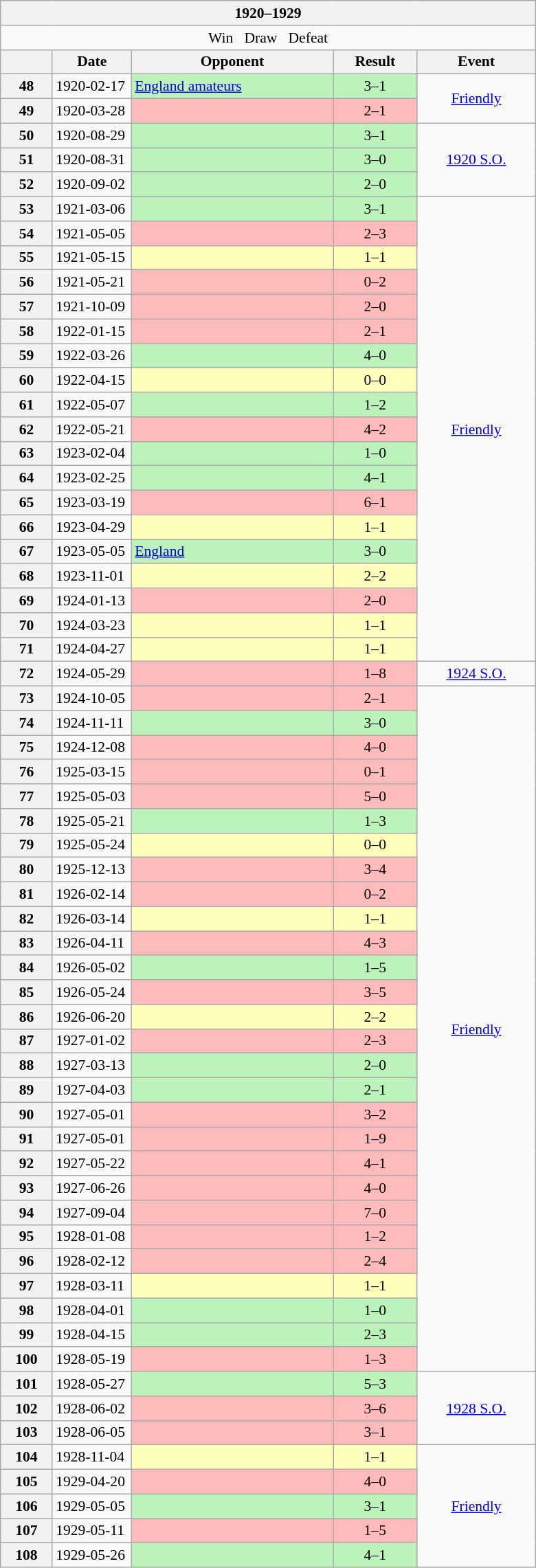<table class="wikitable collapsible" style="font-size: 90%; min-width: 520px">
<tr>
<th colspan="5" width="400">1920–1929</th>
</tr>
<tr>
<td align="center" colspan="5"> Win   Draw   Defeat</td>
</tr>
<tr>
<th></th>
<th width="70">Date</th>
<th>Opponent</th>
<th>Result</th>
<th>Event</th>
</tr>
<tr>
<th>48</th>
<td>1920-02-17</td>
<td bgcolor="#bbf3bb"> <a href='#'>England amateurs</a></td>
<td bgcolor="#bbf3bb" align="center">3–1</td>
<td rowspan="2" align="center"><a href='#'>Friendly</a></td>
</tr>
<tr>
<th>49</th>
<td>1920-03-28</td>
<td bgcolor="#ffbbbb"></td>
<td bgcolor="#ffbbbb" align="center">2–1</td>
</tr>
<tr>
<th>50</th>
<td>1920-08-29</td>
<td bgcolor="#bbf3bb"></td>
<td bgcolor="#bbf3bb" align="center">3–1</td>
<td rowspan="3" align="center"> <a href='#'>1920 S.O.</a></td>
</tr>
<tr>
<th>51</th>
<td>1920-08-31</td>
<td bgcolor="#bbf3bb"></td>
<td bgcolor="#bbf3bb" align="center">3–0</td>
</tr>
<tr>
<th>52</th>
<td>1920-09-02</td>
<td bgcolor="#bbf3bb"></td>
<td bgcolor="#bbf3bb" align="center">2–0</td>
</tr>
<tr>
<th>53</th>
<td>1921-03-06</td>
<td bgcolor="#bbf3bb"></td>
<td bgcolor="#bbf3bb" align="center">3–1</td>
<td rowspan="19" align="center"><a href='#'>Friendly</a></td>
</tr>
<tr>
<th>54</th>
<td>1921-05-05</td>
<td bgcolor="#ffbbbb"></td>
<td bgcolor="#ffbbbb" align="center">2–3</td>
</tr>
<tr>
<th>55</th>
<td>1921-05-15</td>
<td bgcolor="#ffffbb"></td>
<td bgcolor="#ffffbb" align="center">1–1</td>
</tr>
<tr>
<th>56</th>
<td>1921-05-21</td>
<td bgcolor="#ffbbbb"></td>
<td bgcolor="#ffbbbb" align="center">0–2</td>
</tr>
<tr>
<th>57</th>
<td>1921-10-09</td>
<td bgcolor="#ffbbbb"></td>
<td bgcolor="#ffbbbb" align="center">2–0</td>
</tr>
<tr>
<th>58</th>
<td>1922-01-15</td>
<td bgcolor="#ffbbbb"></td>
<td bgcolor="#ffbbbb" align="center">2–1</td>
</tr>
<tr>
<th>59</th>
<td>1922-03-26</td>
<td bgcolor="#bbf3bb"></td>
<td bgcolor="#bbf3bb" align="center">4–0</td>
</tr>
<tr>
<th>60</th>
<td>1922-04-15</td>
<td bgcolor="#ffffbb"></td>
<td bgcolor="#ffffbb" align="center">0–0</td>
</tr>
<tr>
<th>61</th>
<td>1922-05-07</td>
<td bgcolor="#bbf3bb"></td>
<td bgcolor="#bbf3bb" align="center">1–2</td>
</tr>
<tr>
<th>62</th>
<td>1922-05-21</td>
<td bgcolor="#ffbbbb"></td>
<td bgcolor="#ffbbbb" align="center">4–2</td>
</tr>
<tr>
<th>63</th>
<td>1923-02-04</td>
<td bgcolor="#bbf3bb"></td>
<td bgcolor="#bbf3bb" align="center">1–0</td>
</tr>
<tr>
<th>64</th>
<td>1923-02-25</td>
<td bgcolor="#bbf3bb"></td>
<td bgcolor="#bbf3bb" align="center">4–1</td>
</tr>
<tr>
<th>65</th>
<td>1923-03-19</td>
<td bgcolor="#ffbbbb"></td>
<td bgcolor="#ffbbbb" align="center">6–1</td>
</tr>
<tr>
<th>66</th>
<td>1923-04-29</td>
<td bgcolor="#ffffbb"></td>
<td bgcolor="#ffffbb" align="center">1–1</td>
</tr>
<tr>
<th>67</th>
<td>1923-05-05</td>
<td bgcolor="#bbf3bb"> <a href='#'>England</a></td>
<td bgcolor="#bbf3bb" align="center">3–0</td>
</tr>
<tr>
<th>68</th>
<td>1923-11-01</td>
<td bgcolor="#ffffbb"></td>
<td bgcolor="#ffffbb" align="center">2–2</td>
</tr>
<tr>
<th>69</th>
<td>1924-01-13</td>
<td bgcolor="#ffbbbb"></td>
<td bgcolor="#ffbbbb" align="center">2–0</td>
</tr>
<tr>
<th>70</th>
<td>1924-03-23</td>
<td bgcolor="#ffffbb"></td>
<td bgcolor="#ffffbb" align="center">1–1</td>
</tr>
<tr>
<th>71</th>
<td>1924-04-27</td>
<td bgcolor="#ffffbb"></td>
<td bgcolor="#ffffbb" align="center">1–1</td>
</tr>
<tr>
<th>72</th>
<td>1924-05-29</td>
<td bgcolor="#ffbbbb"></td>
<td bgcolor="#ffbbbb" align="center">1–8</td>
<td align="center"> <a href='#'>1924 S.O.</a></td>
</tr>
<tr>
<th>73</th>
<td>1924-10-05</td>
<td bgcolor="#ffbbbb"></td>
<td bgcolor="#ffbbbb" align="center">2–1</td>
<td rowspan="28" align="center"><a href='#'>Friendly</a></td>
</tr>
<tr>
<th>74</th>
<td>1924-11-11</td>
<td bgcolor="#bbf3bb"></td>
<td bgcolor="#bbf3bb" align="center">3–0</td>
</tr>
<tr>
<th>75</th>
<td>1924-12-08</td>
<td bgcolor="#ffbbbb"></td>
<td bgcolor="#ffbbbb" align="center">4–0</td>
</tr>
<tr>
<th>76</th>
<td>1925-03-15</td>
<td bgcolor="#ffbbbb"></td>
<td bgcolor="#ffbbbb" align="center">0–1</td>
</tr>
<tr>
<th>77</th>
<td>1925-05-03</td>
<td bgcolor="#ffbbbb"></td>
<td bgcolor="#ffbbbb" align="center">5–0</td>
</tr>
<tr>
<th>78</th>
<td>1925-05-21</td>
<td bgcolor="#bbf3bb"></td>
<td bgcolor="#bbf3bb" align="center">1–3</td>
</tr>
<tr>
<th>79</th>
<td>1925-05-24</td>
<td bgcolor="#ffffbb"></td>
<td bgcolor="#ffffbb" align="center">0–0</td>
</tr>
<tr>
<th>80</th>
<td>1925-12-13</td>
<td bgcolor="#ffbbbb"></td>
<td bgcolor="#ffbbbb" align="center">3–4</td>
</tr>
<tr>
<th>81</th>
<td>1926-02-14</td>
<td bgcolor="#ffbbbb"></td>
<td bgcolor="#ffbbbb" align="center">0–2</td>
</tr>
<tr>
<th>82</th>
<td>1926-03-14</td>
<td bgcolor="#ffffbb"></td>
<td bgcolor="#ffffbb" align="center">1–1</td>
</tr>
<tr>
<th>83</th>
<td>1926-04-11</td>
<td bgcolor="#ffbbbb"></td>
<td bgcolor="#ffbbbb" align="center">4–3</td>
</tr>
<tr>
<th>84</th>
<td>1926-05-02</td>
<td bgcolor="#bbf3bb"></td>
<td bgcolor="#bbf3bb" align="center">1–5</td>
</tr>
<tr>
<th>85</th>
<td>1926-05-24</td>
<td bgcolor="#ffbbbb"></td>
<td bgcolor="#ffbbbb" align="center">3–5</td>
</tr>
<tr>
<th>86</th>
<td>1926-06-20</td>
<td bgcolor="#ffffbb"></td>
<td bgcolor="#ffffbb" align="center">2–2</td>
</tr>
<tr>
<th>87</th>
<td>1927-01-02</td>
<td bgcolor="#ffbbbb"></td>
<td bgcolor="#ffbbbb" align="center">2–3</td>
</tr>
<tr>
<th>88</th>
<td>1927-03-13</td>
<td bgcolor="#bbf3bb"></td>
<td bgcolor="#bbf3bb" align="center">2–0</td>
</tr>
<tr>
<th>89</th>
<td>1927-04-03</td>
<td bgcolor="#bbf3bb"></td>
<td bgcolor="#bbf3bb" align="center">2–1</td>
</tr>
<tr>
<th>90</th>
<td>1927-05-01</td>
<td bgcolor="#ffbbbb"></td>
<td bgcolor="#ffbbbb" align="center">3–2</td>
</tr>
<tr>
<th>91</th>
<td>1927-05-01</td>
<td bgcolor="#ffbbbb"></td>
<td bgcolor="#ffbbbb" align="center">1–9</td>
</tr>
<tr>
<th>92</th>
<td>1927-05-22</td>
<td bgcolor="#ffbbbb"></td>
<td bgcolor="#ffbbbb" align="center">4–1</td>
</tr>
<tr>
<th>93</th>
<td>1927-06-26</td>
<td bgcolor="#ffbbbb"></td>
<td bgcolor="#ffbbbb" align="center">4–0</td>
</tr>
<tr>
<th>94</th>
<td>1927-09-04</td>
<td bgcolor="#ffbbbb"></td>
<td bgcolor="#ffbbbb" align="center">7–0</td>
</tr>
<tr>
<th>95</th>
<td>1928-01-08</td>
<td bgcolor="#ffbbbb"></td>
<td bgcolor="#ffbbbb" align="center">1–2</td>
</tr>
<tr>
<th>96</th>
<td>1928-02-12</td>
<td bgcolor="#ffbbbb"></td>
<td bgcolor="#ffbbbb" align="center">2–4</td>
</tr>
<tr>
<th>97</th>
<td>1928-03-11</td>
<td bgcolor="#ffffbb"></td>
<td bgcolor="#ffffbb" align="center">1–1</td>
</tr>
<tr>
<th>98</th>
<td>1928-04-01</td>
<td bgcolor="#bbf3bb"></td>
<td bgcolor="#bbf3bb" align="center">1–0</td>
</tr>
<tr>
<th>99</th>
<td>1928-04-15</td>
<td bgcolor="#bbf3bb"></td>
<td bgcolor="#bbf3bb" align="center">2–3</td>
</tr>
<tr>
<th>100</th>
<td>1928-05-19</td>
<td bgcolor="#ffbbbb"></td>
<td bgcolor="#ffbbbb" align="center">1–3</td>
</tr>
<tr>
<th>101</th>
<td>1928-05-27</td>
<td bgcolor="#bbf3bb"></td>
<td bgcolor="#bbf3bb" align="center">5–3</td>
<td rowspan="3" align="center"> <a href='#'>1928 S.O.</a></td>
</tr>
<tr>
<th>102</th>
<td>1928-06-02</td>
<td bgcolor="#ffbbbb"></td>
<td bgcolor="#ffbbbb" align="center">3–6</td>
</tr>
<tr>
<th>103</th>
<td>1928-06-05</td>
<td bgcolor="#ffbbbb"></td>
<td bgcolor="#ffbbbb" align="center">3–1</td>
</tr>
<tr>
<th>104</th>
<td>1928-11-04</td>
<td bgcolor="#ffffbb"></td>
<td bgcolor="#ffffbb" align="center">1–1</td>
<td rowspan="5" align="center"><a href='#'>Friendly</a></td>
</tr>
<tr>
<th>105</th>
<td>1929-04-20</td>
<td bgcolor="#ffbbbb"></td>
<td bgcolor="#ffbbbb" align="center">4–0</td>
</tr>
<tr>
<th>106</th>
<td>1929-05-05</td>
<td bgcolor="#bbf3bb"></td>
<td bgcolor="#bbf3bb" align="center">3–1</td>
</tr>
<tr>
<th>107</th>
<td>1929-05-11</td>
<td bgcolor="#ffbbbb"></td>
<td bgcolor="#ffbbbb" align="center">1–5</td>
</tr>
<tr>
<th>108</th>
<td>1929-05-26</td>
<td bgcolor="#bbf3bb"></td>
<td bgcolor="#bbf3bb" align="center">4–1</td>
</tr>
</table>
